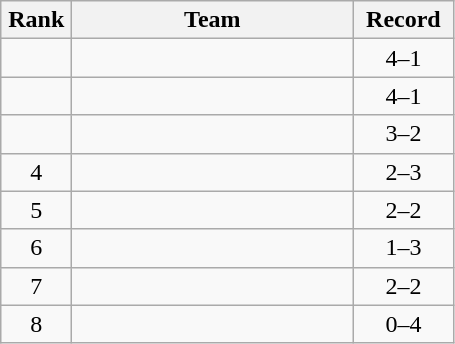<table class="wikitable" style="text-align: center;">
<tr>
<th width=40>Rank</th>
<th width=180>Team</th>
<th width=60>Record</th>
</tr>
<tr>
<td></td>
<td align=left></td>
<td>4–1</td>
</tr>
<tr>
<td></td>
<td align=left></td>
<td>4–1</td>
</tr>
<tr>
<td></td>
<td align=left></td>
<td>3–2</td>
</tr>
<tr>
<td>4</td>
<td align=left></td>
<td>2–3</td>
</tr>
<tr>
<td>5</td>
<td align=left></td>
<td>2–2</td>
</tr>
<tr>
<td>6</td>
<td align=left></td>
<td>1–3</td>
</tr>
<tr>
<td>7</td>
<td align=left></td>
<td>2–2</td>
</tr>
<tr>
<td>8</td>
<td align=left></td>
<td>0–4</td>
</tr>
</table>
